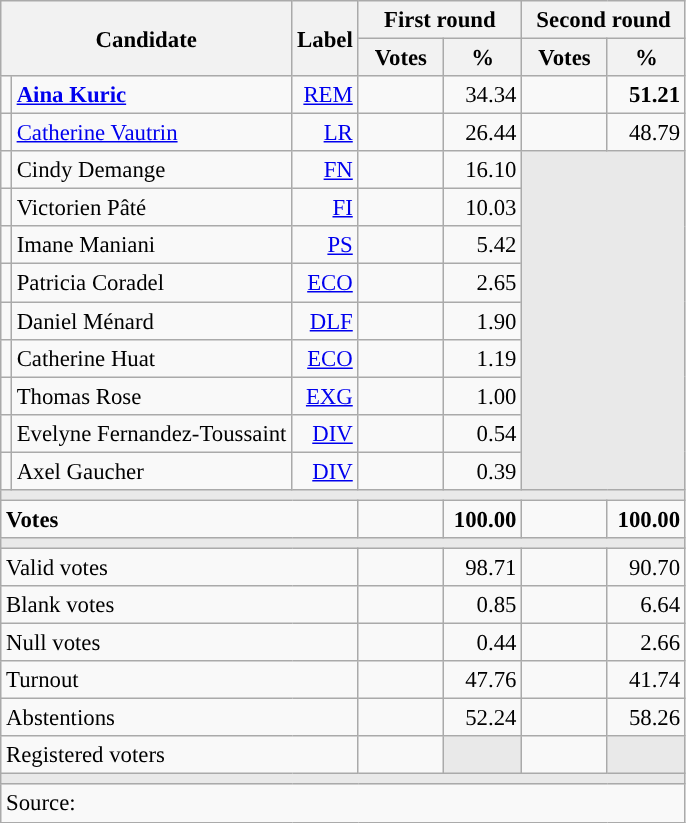<table class="wikitable" style="text-align:right;font-size:95%;">
<tr>
<th rowspan="2" colspan="2">Candidate</th>
<th rowspan="2">Label</th>
<th colspan="2">First round</th>
<th colspan="2">Second round</th>
</tr>
<tr>
<th style="width:50px;">Votes</th>
<th style="width:45px;">%</th>
<th style="width:50px;">Votes</th>
<th style="width:45px;">%</th>
</tr>
<tr>
<td style="color:inherit;background:"></td>
<td style="text-align:left;"><strong><a href='#'>Aina Kuric</a></strong></td>
<td><a href='#'>REM</a></td>
<td></td>
<td>34.34</td>
<td><strong></strong></td>
<td><strong>51.21</strong></td>
</tr>
<tr>
<td style="color:inherit;background:"></td>
<td style="text-align:left;"><a href='#'>Catherine Vautrin</a></td>
<td><a href='#'>LR</a></td>
<td></td>
<td>26.44</td>
<td></td>
<td>48.79</td>
</tr>
<tr>
<td style="color:inherit;background:"></td>
<td style="text-align:left;">Cindy Demange</td>
<td><a href='#'>FN</a></td>
<td></td>
<td>16.10</td>
<td colspan="2" rowspan="9" style="background:#E9E9E9;"></td>
</tr>
<tr>
<td style="color:inherit;background:"></td>
<td style="text-align:left;">Victorien Pâté</td>
<td><a href='#'>FI</a></td>
<td></td>
<td>10.03</td>
</tr>
<tr>
<td style="color:inherit;background:"></td>
<td style="text-align:left;">Imane Maniani</td>
<td><a href='#'>PS</a></td>
<td></td>
<td>5.42</td>
</tr>
<tr>
<td style="color:inherit;background:"></td>
<td style="text-align:left;">Patricia Coradel</td>
<td><a href='#'>ECO</a></td>
<td></td>
<td>2.65</td>
</tr>
<tr>
<td style="color:inherit;background:"></td>
<td style="text-align:left;">Daniel Ménard</td>
<td><a href='#'>DLF</a></td>
<td></td>
<td>1.90</td>
</tr>
<tr>
<td style="color:inherit;background:"></td>
<td style="text-align:left;">Catherine Huat</td>
<td><a href='#'>ECO</a></td>
<td></td>
<td>1.19</td>
</tr>
<tr>
<td style="color:inherit;background:"></td>
<td style="text-align:left;">Thomas Rose</td>
<td><a href='#'>EXG</a></td>
<td></td>
<td>1.00</td>
</tr>
<tr>
<td style="color:inherit;background:"></td>
<td style="text-align:left;">Evelyne Fernandez-Toussaint</td>
<td><a href='#'>DIV</a></td>
<td></td>
<td>0.54</td>
</tr>
<tr>
<td style="color:inherit;background:"></td>
<td style="text-align:left;">Axel Gaucher</td>
<td><a href='#'>DIV</a></td>
<td></td>
<td>0.39</td>
</tr>
<tr>
<td colspan="7" style="background:#E9E9E9;"></td>
</tr>
<tr style="font-weight:bold;">
<td colspan="3" style="text-align:left;">Votes</td>
<td></td>
<td>100.00</td>
<td></td>
<td>100.00</td>
</tr>
<tr>
<td colspan="7" style="background:#E9E9E9;"></td>
</tr>
<tr>
<td colspan="3" style="text-align:left;">Valid votes</td>
<td></td>
<td>98.71</td>
<td></td>
<td>90.70</td>
</tr>
<tr>
<td colspan="3" style="text-align:left;">Blank votes</td>
<td></td>
<td>0.85</td>
<td></td>
<td>6.64</td>
</tr>
<tr>
<td colspan="3" style="text-align:left;">Null votes</td>
<td></td>
<td>0.44</td>
<td></td>
<td>2.66</td>
</tr>
<tr>
<td colspan="3" style="text-align:left;">Turnout</td>
<td></td>
<td>47.76</td>
<td></td>
<td>41.74</td>
</tr>
<tr>
<td colspan="3" style="text-align:left;">Abstentions</td>
<td></td>
<td>52.24</td>
<td></td>
<td>58.26</td>
</tr>
<tr>
<td colspan="3" style="text-align:left;">Registered voters</td>
<td></td>
<td style="background:#E9E9E9;"></td>
<td></td>
<td style="background:#E9E9E9;"></td>
</tr>
<tr>
<td colspan="7" style="background:#E9E9E9;"></td>
</tr>
<tr>
<td colspan="7" style="text-align:left;">Source: </td>
</tr>
</table>
